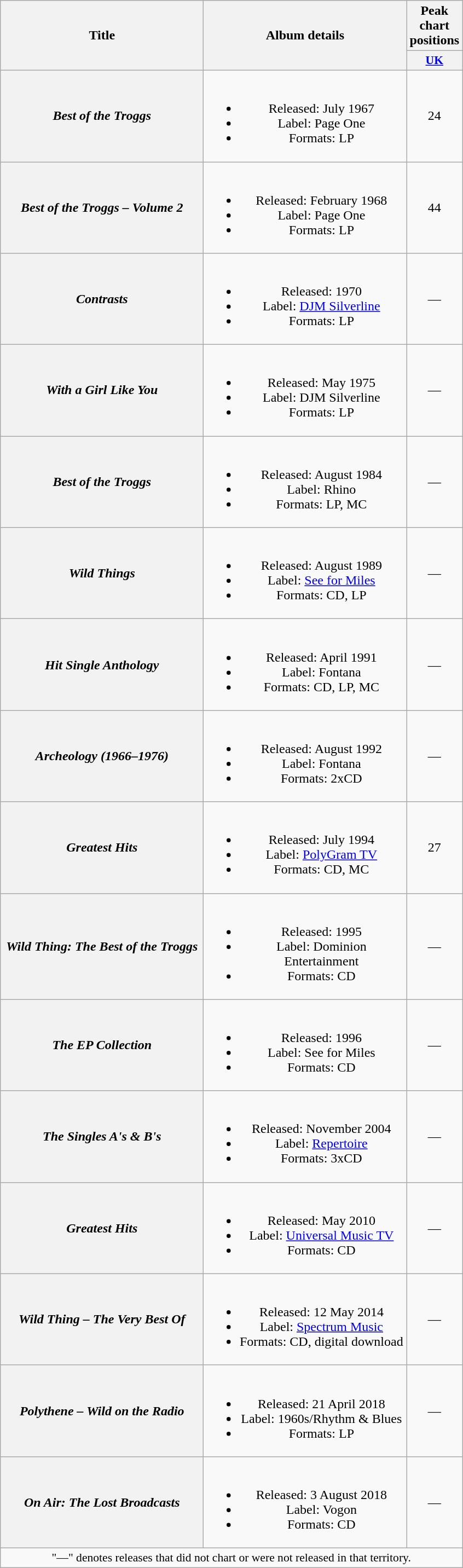<table class="wikitable plainrowheaders" style="text-align:center;">
<tr>
<th rowspan="2" scope="col" style="width:15em;">Title</th>
<th rowspan="2" scope="col" style="width:15em;">Album details</th>
<th>Peak chart positions</th>
</tr>
<tr>
<th scope="col" style="width:2em;font-size:90%;"><a href='#'>UK</a><br></th>
</tr>
<tr>
<th scope="row"><em>Best of the Troggs</em></th>
<td><br><ul><li>Released: July 1967</li><li>Label: Page One</li><li>Formats: LP</li></ul></td>
<td>24</td>
</tr>
<tr>
<th scope="row"><em>Best of the Troggs – Volume 2</em></th>
<td><br><ul><li>Released: February 1968</li><li>Label: Page One</li><li>Formats: LP</li></ul></td>
<td>44</td>
</tr>
<tr>
<th scope="row"><em>Contrasts</em></th>
<td><br><ul><li>Released: 1970</li><li>Label: <a href='#'>DJM Silverline</a></li><li>Formats: LP</li></ul></td>
<td>—</td>
</tr>
<tr>
<th scope="row"><em>With a Girl Like You</em></th>
<td><br><ul><li>Released: May 1975</li><li>Label: DJM Silverline</li><li>Formats: LP</li></ul></td>
<td>—</td>
</tr>
<tr>
<th scope="row"><em>Best of the Troggs</em></th>
<td><br><ul><li>Released: August 1984</li><li>Label: Rhino</li><li>Formats: LP, MC</li></ul></td>
<td>—</td>
</tr>
<tr>
<th scope="row"><em>Wild Things</em></th>
<td><br><ul><li>Released: August 1989</li><li>Label: <a href='#'>See for Miles</a></li><li>Formats: CD, LP</li></ul></td>
<td>—</td>
</tr>
<tr>
<th scope="row"><em>Hit Single Anthology</em></th>
<td><br><ul><li>Released: April 1991</li><li>Label: Fontana</li><li>Formats: CD, LP, MC</li></ul></td>
<td>—</td>
</tr>
<tr>
<th scope="row"><em>Archeology (1966–1976)</em></th>
<td><br><ul><li>Released: August 1992</li><li>Label: Fontana</li><li>Formats: 2xCD</li></ul></td>
<td>—</td>
</tr>
<tr>
<th scope="row"><em>Greatest Hits</em></th>
<td><br><ul><li>Released: July 1994</li><li>Label: <a href='#'>PolyGram TV</a></li><li>Formats: CD, MC</li></ul></td>
<td>27</td>
</tr>
<tr>
<th scope="row"><em>Wild Thing: The Best of the Troggs</em></th>
<td><br><ul><li>Released: 1995</li><li>Label: Dominion Entertainment</li><li>Formats: CD</li></ul></td>
<td>—</td>
</tr>
<tr>
<th scope="row"><em>The EP Collection</em></th>
<td><br><ul><li>Released: 1996</li><li>Label: See for Miles</li><li>Formats: CD</li></ul></td>
<td>—</td>
</tr>
<tr>
<th scope="row"><em>The Singles A's & B's</em></th>
<td><br><ul><li>Released: November 2004</li><li>Label: <a href='#'>Repertoire</a></li><li>Formats: 3xCD</li></ul></td>
<td>—</td>
</tr>
<tr>
<th scope="row"><em>Greatest Hits</em></th>
<td><br><ul><li>Released: May 2010</li><li>Label: <a href='#'>Universal Music TV</a></li><li>Formats: CD</li></ul></td>
<td>—</td>
</tr>
<tr>
<th scope="row"><em>Wild Thing – The Very Best Of</em></th>
<td><br><ul><li>Released: 12 May 2014</li><li>Label: <a href='#'>Spectrum Music</a></li><li>Formats: CD, digital download</li></ul></td>
<td>—</td>
</tr>
<tr>
<th scope="row"><em>Polythene – Wild on the Radio</em></th>
<td><br><ul><li>Released: 21 April 2018</li><li>Label: 1960s/Rhythm & Blues</li><li>Formats: LP</li></ul></td>
<td>—</td>
</tr>
<tr>
<th scope="row"><em>On Air: The Lost Broadcasts</em></th>
<td><br><ul><li>Released: 3 August 2018</li><li>Label: Vogon</li><li>Formats: CD</li></ul></td>
<td>—</td>
</tr>
<tr>
<td colspan="3" style="font-size:90%">"—" denotes releases that did not chart or were not released in that territory.</td>
</tr>
</table>
